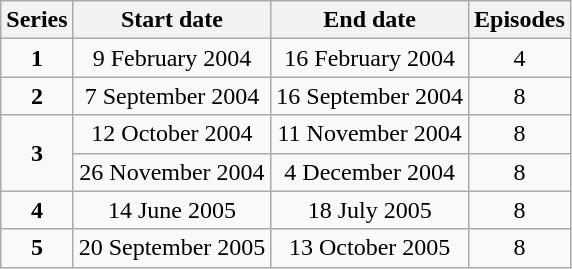<table class="wikitable" style="text-align:center;">
<tr>
<th>Series</th>
<th>Start date</th>
<th>End date</th>
<th>Episodes</th>
</tr>
<tr>
<td><strong>1</strong></td>
<td>9 February 2004</td>
<td>16 February 2004</td>
<td>4</td>
</tr>
<tr>
<td><strong>2</strong></td>
<td>7 September 2004</td>
<td>16 September 2004</td>
<td>8</td>
</tr>
<tr>
<td rowspan=2><strong>3</strong></td>
<td>12 October 2004</td>
<td>11 November 2004</td>
<td>8</td>
</tr>
<tr>
<td>26 November 2004</td>
<td>4 December 2004</td>
<td>8</td>
</tr>
<tr>
<td><strong>4</strong></td>
<td>14 June 2005</td>
<td>18 July 2005</td>
<td>8</td>
</tr>
<tr>
<td><strong>5</strong></td>
<td>20 September 2005</td>
<td>13 October 2005</td>
<td>8</td>
</tr>
</table>
